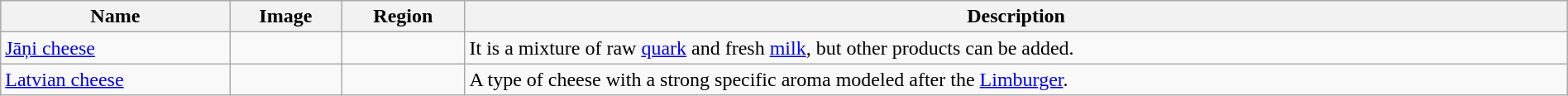<table class="wikitable sortable" style="width:100%">
<tr>
<th>Name</th>
<th class="unsortable">Image</th>
<th>Region</th>
<th>Description</th>
</tr>
<tr>
<td><a href='#'>Jāņi cheese</a></td>
<td></td>
<td></td>
<td>It is a mixture of raw <a href='#'>quark</a> and fresh <a href='#'>milk</a>, but other products can be added.</td>
</tr>
<tr>
<td><a href='#'>Latvian cheese</a></td>
<td></td>
<td></td>
<td>A type of cheese with a strong specific aroma modeled after the <a href='#'>Limburger</a>.</td>
</tr>
</table>
